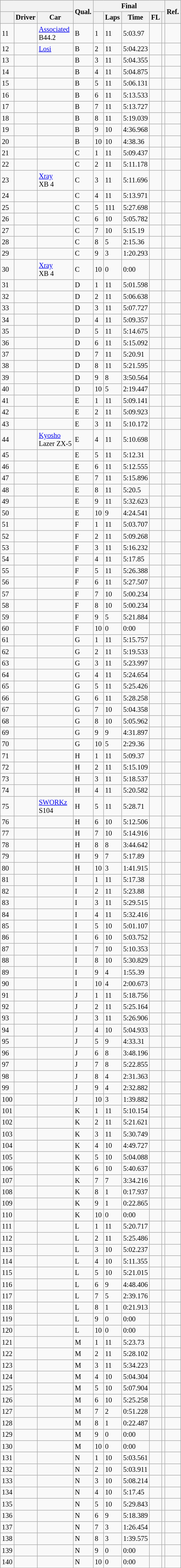<table class="wikitable" style="font-size:85%;">
<tr>
<th colspan="3"></th>
<th rowspan="2" style="text-align:center;">Qual.</th>
<th colspan="5" style="text-align:center;">Final</th>
<th rowspan="2" style="text-align:center;">Ref.</th>
</tr>
<tr>
<th style="text-align:center;"></th>
<th style="text-align:center;">Driver</th>
<th style="text-align:center;">Car</th>
<th style="text-align:center;"></th>
<th style="text-align:center;">Laps</th>
<th style="text-align:center;">Time</th>
<th style="text-align:center;">FL</th>
<th style="text-align:center;"></th>
</tr>
<tr>
<td>11</td>
<td></td>
<td><a href='#'>Associated</a><br> B44.2</td>
<td>B</td>
<td>1</td>
<td>11</td>
<td>5:03.97</td>
<td></td>
<td></td>
<td></td>
</tr>
<tr>
<td>12</td>
<td></td>
<td><a href='#'>Losi</a></td>
<td>B</td>
<td>2</td>
<td>11</td>
<td>5:04.223</td>
<td></td>
<td></td>
<td></td>
</tr>
<tr>
<td>13</td>
<td></td>
<td></td>
<td>B</td>
<td>3</td>
<td>11</td>
<td>5:04.355</td>
<td></td>
<td></td>
<td></td>
</tr>
<tr>
<td>14</td>
<td></td>
<td></td>
<td>B</td>
<td>4</td>
<td>11</td>
<td>5:04.875</td>
<td></td>
<td></td>
<td></td>
</tr>
<tr>
<td>15</td>
<td></td>
<td></td>
<td>B</td>
<td>5</td>
<td>11</td>
<td>5:06.131</td>
<td></td>
<td></td>
<td></td>
</tr>
<tr>
<td>16</td>
<td></td>
<td></td>
<td>B</td>
<td>6</td>
<td>11</td>
<td>5:13.533</td>
<td></td>
<td></td>
<td></td>
</tr>
<tr>
<td>17</td>
<td></td>
<td></td>
<td>B</td>
<td>7</td>
<td>11</td>
<td>5:13.727</td>
<td></td>
<td></td>
<td></td>
</tr>
<tr>
<td>18</td>
<td></td>
<td></td>
<td>B</td>
<td>8</td>
<td>11</td>
<td>5:19.039</td>
<td></td>
<td></td>
<td></td>
</tr>
<tr>
<td>19</td>
<td></td>
<td></td>
<td>B</td>
<td>9</td>
<td>10</td>
<td>4:36.968</td>
<td></td>
<td></td>
<td></td>
</tr>
<tr>
<td>20</td>
<td></td>
<td></td>
<td>B</td>
<td>10</td>
<td>10</td>
<td>4:38.36</td>
<td></td>
<td></td>
<td></td>
</tr>
<tr>
<td>21</td>
<td></td>
<td></td>
<td>C</td>
<td>1</td>
<td>11</td>
<td>5:09.437</td>
<td></td>
<td></td>
<td></td>
</tr>
<tr>
<td>22</td>
<td></td>
<td></td>
<td>C</td>
<td>2</td>
<td>11</td>
<td>5:11.178</td>
<td></td>
<td></td>
<td></td>
</tr>
<tr>
<td>23</td>
<td></td>
<td><a href='#'>Xray</a><br> XB 4</td>
<td>C</td>
<td>3</td>
<td>11</td>
<td>5:11.696</td>
<td></td>
<td></td>
<td></td>
</tr>
<tr>
<td>24</td>
<td></td>
<td></td>
<td>C</td>
<td>4</td>
<td>11</td>
<td>5:13.971</td>
<td></td>
<td></td>
<td></td>
</tr>
<tr>
<td>25</td>
<td></td>
<td></td>
<td>C</td>
<td>5</td>
<td>111</td>
<td>5:27.698</td>
<td></td>
<td></td>
<td></td>
</tr>
<tr>
<td>26</td>
<td></td>
<td></td>
<td>C</td>
<td>6</td>
<td>10</td>
<td>5:05.782</td>
<td></td>
<td></td>
<td></td>
</tr>
<tr>
<td>27</td>
<td></td>
<td></td>
<td>C</td>
<td>7</td>
<td>10</td>
<td>5:15.19</td>
<td></td>
<td></td>
<td></td>
</tr>
<tr>
<td>28</td>
<td></td>
<td></td>
<td>C</td>
<td>8</td>
<td>5</td>
<td>2:15.36</td>
<td></td>
<td></td>
<td></td>
</tr>
<tr>
<td>29</td>
<td></td>
<td></td>
<td>C</td>
<td>9</td>
<td>3</td>
<td>1:20.293</td>
<td></td>
<td></td>
<td></td>
</tr>
<tr>
<td>30</td>
<td></td>
<td><a href='#'>Xray</a><br> XB 4</td>
<td>C</td>
<td>10</td>
<td>0</td>
<td>0:00</td>
<td></td>
<td></td>
<td></td>
</tr>
<tr>
<td>31</td>
<td></td>
<td></td>
<td>D</td>
<td>1</td>
<td>11</td>
<td>5:01.598</td>
<td></td>
<td></td>
<td></td>
</tr>
<tr>
<td>32</td>
<td></td>
<td></td>
<td>D</td>
<td>2</td>
<td>11</td>
<td>5:06.638</td>
<td></td>
<td></td>
<td></td>
</tr>
<tr>
<td>33</td>
<td></td>
<td></td>
<td>D</td>
<td>3</td>
<td>11</td>
<td>5:07.727</td>
<td></td>
<td></td>
<td></td>
</tr>
<tr>
<td>34</td>
<td></td>
<td></td>
<td>D</td>
<td>4</td>
<td>11</td>
<td>5:09.357</td>
<td></td>
<td></td>
<td></td>
</tr>
<tr>
<td>35</td>
<td></td>
<td></td>
<td>D</td>
<td>5</td>
<td>11</td>
<td>5:14.675</td>
<td></td>
<td></td>
<td></td>
</tr>
<tr>
<td>36</td>
<td></td>
<td></td>
<td>D</td>
<td>6</td>
<td>11</td>
<td>5:15.092</td>
<td></td>
<td></td>
<td></td>
</tr>
<tr>
<td>37</td>
<td></td>
<td></td>
<td>D</td>
<td>7</td>
<td>11</td>
<td>5:20.91</td>
<td></td>
<td></td>
<td></td>
</tr>
<tr>
<td>38</td>
<td></td>
<td></td>
<td>D</td>
<td>8</td>
<td>11</td>
<td>5:21.595</td>
<td></td>
<td></td>
<td></td>
</tr>
<tr>
<td>39</td>
<td></td>
<td></td>
<td>D</td>
<td>9</td>
<td>8</td>
<td>3:50.564</td>
<td></td>
<td></td>
<td></td>
</tr>
<tr>
<td>40</td>
<td></td>
<td></td>
<td>D</td>
<td>10</td>
<td>5</td>
<td>2:19.447</td>
<td></td>
<td></td>
<td></td>
</tr>
<tr>
<td>41</td>
<td></td>
<td></td>
<td>E</td>
<td>1</td>
<td>11</td>
<td>5:09.141</td>
<td></td>
<td></td>
<td></td>
</tr>
<tr>
<td>42</td>
<td></td>
<td></td>
<td>E</td>
<td>2</td>
<td>11</td>
<td>5:09.923</td>
<td></td>
<td></td>
<td></td>
</tr>
<tr>
<td>43</td>
<td></td>
<td></td>
<td>E</td>
<td>3</td>
<td>11</td>
<td>5:10.172</td>
<td></td>
<td></td>
<td></td>
</tr>
<tr>
<td>44</td>
<td></td>
<td><a href='#'>Kyosho</a><br>Lazer ZX-5</td>
<td>E</td>
<td>4</td>
<td>11</td>
<td>5:10.698</td>
<td></td>
<td></td>
<td></td>
</tr>
<tr>
<td>45</td>
<td></td>
<td></td>
<td>E</td>
<td>5</td>
<td>11</td>
<td>5:12.31</td>
<td></td>
<td></td>
<td></td>
</tr>
<tr>
<td>46</td>
<td></td>
<td></td>
<td>E</td>
<td>6</td>
<td>11</td>
<td>5:12.555</td>
<td></td>
<td></td>
<td></td>
</tr>
<tr>
<td>47</td>
<td></td>
<td></td>
<td>E</td>
<td>7</td>
<td>11</td>
<td>5:15.896</td>
<td></td>
<td></td>
<td></td>
</tr>
<tr>
<td>48</td>
<td></td>
<td></td>
<td>E</td>
<td>8</td>
<td>11</td>
<td>5:20.5</td>
<td></td>
<td></td>
<td></td>
</tr>
<tr>
<td>49</td>
<td></td>
<td></td>
<td>E</td>
<td>9</td>
<td>11</td>
<td>5:32.623</td>
<td></td>
<td></td>
<td></td>
</tr>
<tr>
<td>50</td>
<td></td>
<td></td>
<td>E</td>
<td>10</td>
<td>9</td>
<td>4:24.541</td>
<td></td>
<td></td>
<td></td>
</tr>
<tr>
<td>51</td>
<td></td>
<td></td>
<td>F</td>
<td>1</td>
<td>11</td>
<td>5:03.707</td>
<td></td>
<td></td>
<td></td>
</tr>
<tr>
<td>52</td>
<td></td>
<td></td>
<td>F</td>
<td>2</td>
<td>11</td>
<td>5:09.268</td>
<td></td>
<td></td>
<td></td>
</tr>
<tr>
<td>53</td>
<td></td>
<td></td>
<td>F</td>
<td>3</td>
<td>11</td>
<td>5:16.232</td>
<td></td>
<td></td>
<td></td>
</tr>
<tr>
<td>54</td>
<td></td>
<td></td>
<td>F</td>
<td>4</td>
<td>11</td>
<td>5:17.85</td>
<td></td>
<td></td>
<td></td>
</tr>
<tr>
<td>55</td>
<td></td>
<td></td>
<td>F</td>
<td>5</td>
<td>11</td>
<td>5:26.388</td>
<td></td>
<td></td>
<td></td>
</tr>
<tr>
<td>56</td>
<td></td>
<td></td>
<td>F</td>
<td>6</td>
<td>11</td>
<td>5:27.507</td>
<td></td>
<td></td>
<td></td>
</tr>
<tr>
<td>57</td>
<td></td>
<td></td>
<td>F</td>
<td>7</td>
<td>10</td>
<td>5:00.234</td>
<td></td>
<td></td>
<td></td>
</tr>
<tr>
<td>58</td>
<td></td>
<td></td>
<td>F</td>
<td>8</td>
<td>10</td>
<td>5:00.234</td>
<td></td>
<td></td>
<td></td>
</tr>
<tr>
<td>59</td>
<td></td>
<td></td>
<td>F</td>
<td>9</td>
<td>5</td>
<td>5:21.884</td>
<td></td>
<td></td>
<td></td>
</tr>
<tr>
<td>60</td>
<td></td>
<td></td>
<td>F</td>
<td>10</td>
<td>0</td>
<td>0:00</td>
<td></td>
<td></td>
<td></td>
</tr>
<tr>
<td>61</td>
<td></td>
<td></td>
<td>G</td>
<td>1</td>
<td>11</td>
<td>5:15.757</td>
<td></td>
<td></td>
<td></td>
</tr>
<tr>
<td>62</td>
<td></td>
<td></td>
<td>G</td>
<td>2</td>
<td>11</td>
<td>5:19.533</td>
<td></td>
<td></td>
<td></td>
</tr>
<tr>
<td>63</td>
<td></td>
<td></td>
<td>G</td>
<td>3</td>
<td>11</td>
<td>5:23.997</td>
<td></td>
<td></td>
<td></td>
</tr>
<tr>
<td>64</td>
<td></td>
<td></td>
<td>G</td>
<td>4</td>
<td>11</td>
<td>5:24.654</td>
<td></td>
<td></td>
<td></td>
</tr>
<tr>
<td>65</td>
<td></td>
<td></td>
<td>G</td>
<td>5</td>
<td>11</td>
<td>5:25.426</td>
<td></td>
<td></td>
<td></td>
</tr>
<tr>
<td>66</td>
<td></td>
<td></td>
<td>G</td>
<td>6</td>
<td>11</td>
<td>5:28.258</td>
<td></td>
<td></td>
<td></td>
</tr>
<tr>
<td>67</td>
<td></td>
<td></td>
<td>G</td>
<td>7</td>
<td>10</td>
<td>5:04.358</td>
<td></td>
<td></td>
<td></td>
</tr>
<tr>
<td>68</td>
<td></td>
<td></td>
<td>G</td>
<td>8</td>
<td>10</td>
<td>5:05.962</td>
<td></td>
<td></td>
<td></td>
</tr>
<tr>
<td>69</td>
<td></td>
<td></td>
<td>G</td>
<td>9</td>
<td>9</td>
<td>4:31.897</td>
<td></td>
<td></td>
<td></td>
</tr>
<tr>
<td>70</td>
<td></td>
<td></td>
<td>G</td>
<td>10</td>
<td>5</td>
<td>2:29.36</td>
<td></td>
<td></td>
<td></td>
</tr>
<tr>
<td>71</td>
<td></td>
<td></td>
<td>H</td>
<td>1</td>
<td>11</td>
<td>5:09.37</td>
<td></td>
<td></td>
<td></td>
</tr>
<tr>
<td>72</td>
<td></td>
<td></td>
<td>H</td>
<td>2</td>
<td>11</td>
<td>5:15.109</td>
<td></td>
<td></td>
<td></td>
</tr>
<tr>
<td>73</td>
<td></td>
<td></td>
<td>H</td>
<td>3</td>
<td>11</td>
<td>5:18.537</td>
<td></td>
<td></td>
<td></td>
</tr>
<tr>
<td>74</td>
<td></td>
<td></td>
<td>H</td>
<td>4</td>
<td>11</td>
<td>5:20.582</td>
<td></td>
<td></td>
<td></td>
</tr>
<tr>
<td>75</td>
<td></td>
<td><a href='#'>SWORKz</a><br> S104</td>
<td>H</td>
<td>5</td>
<td>11</td>
<td>5:28.71</td>
<td></td>
<td></td>
<td></td>
</tr>
<tr>
<td>76</td>
<td></td>
<td></td>
<td>H</td>
<td>6</td>
<td>10</td>
<td>5:12.506</td>
<td></td>
<td></td>
<td></td>
</tr>
<tr>
<td>77</td>
<td></td>
<td></td>
<td>H</td>
<td>7</td>
<td>10</td>
<td>5:14.916</td>
<td></td>
<td></td>
<td></td>
</tr>
<tr>
<td>78</td>
<td></td>
<td></td>
<td>H</td>
<td>8</td>
<td>8</td>
<td>3:44.642</td>
<td></td>
<td></td>
<td></td>
</tr>
<tr>
<td>79</td>
<td></td>
<td></td>
<td>H</td>
<td>9</td>
<td>7</td>
<td>5:17.89</td>
<td></td>
<td></td>
<td></td>
</tr>
<tr>
<td>80</td>
<td></td>
<td></td>
<td>H</td>
<td>10</td>
<td>3</td>
<td>1:41.915</td>
<td></td>
<td></td>
<td></td>
</tr>
<tr>
<td>81</td>
<td></td>
<td></td>
<td>I</td>
<td>1</td>
<td>11</td>
<td>5:17.38</td>
<td></td>
<td></td>
<td></td>
</tr>
<tr>
<td>82</td>
<td></td>
<td></td>
<td>I</td>
<td>2</td>
<td>11</td>
<td>5:23.88</td>
<td></td>
<td></td>
<td></td>
</tr>
<tr>
<td>83</td>
<td></td>
<td></td>
<td>I</td>
<td>3</td>
<td>11</td>
<td>5:29.515</td>
<td></td>
<td></td>
<td></td>
</tr>
<tr>
<td>84</td>
<td></td>
<td></td>
<td>I</td>
<td>4</td>
<td>11</td>
<td>5:32.416</td>
<td></td>
<td></td>
<td></td>
</tr>
<tr>
<td>85</td>
<td></td>
<td></td>
<td>I</td>
<td>5</td>
<td>10</td>
<td>5:01.107</td>
<td></td>
<td></td>
<td></td>
</tr>
<tr>
<td>86</td>
<td></td>
<td></td>
<td>I</td>
<td>6</td>
<td>10</td>
<td>5:03.752</td>
<td></td>
<td></td>
<td></td>
</tr>
<tr>
<td>87</td>
<td></td>
<td></td>
<td>I</td>
<td>7</td>
<td>10</td>
<td>5:10.353</td>
<td></td>
<td></td>
<td></td>
</tr>
<tr>
<td>88</td>
<td></td>
<td></td>
<td>I</td>
<td>8</td>
<td>10</td>
<td>5:30.829</td>
<td></td>
<td></td>
<td></td>
</tr>
<tr>
<td>89</td>
<td></td>
<td></td>
<td>I</td>
<td>9</td>
<td>4</td>
<td>1:55.39</td>
<td></td>
<td></td>
<td></td>
</tr>
<tr>
<td>90</td>
<td></td>
<td></td>
<td>I</td>
<td>10</td>
<td>4</td>
<td>2:00.673</td>
<td></td>
<td></td>
<td></td>
</tr>
<tr>
<td>91</td>
<td></td>
<td></td>
<td>J</td>
<td>1</td>
<td>11</td>
<td>5:18.756</td>
<td></td>
<td></td>
<td></td>
</tr>
<tr>
<td>92</td>
<td></td>
<td></td>
<td>J</td>
<td>2</td>
<td>11</td>
<td>5:25.164</td>
<td></td>
<td></td>
<td></td>
</tr>
<tr>
<td>93</td>
<td></td>
<td></td>
<td>J</td>
<td>3</td>
<td>11</td>
<td>5:26.906</td>
<td></td>
<td></td>
<td></td>
</tr>
<tr>
<td>94</td>
<td></td>
<td></td>
<td>J</td>
<td>4</td>
<td>10</td>
<td>5:04.933</td>
<td></td>
<td></td>
<td></td>
</tr>
<tr>
<td>95</td>
<td></td>
<td></td>
<td>J</td>
<td>5</td>
<td>9</td>
<td>4:33.31</td>
<td></td>
<td></td>
<td></td>
</tr>
<tr>
<td>96</td>
<td></td>
<td></td>
<td>J</td>
<td>6</td>
<td>8</td>
<td>3:48.196</td>
<td></td>
<td></td>
<td></td>
</tr>
<tr>
<td>97</td>
<td></td>
<td></td>
<td>J</td>
<td>7</td>
<td>8</td>
<td>5:22.855</td>
<td></td>
<td></td>
<td></td>
</tr>
<tr>
<td>98</td>
<td></td>
<td></td>
<td>J</td>
<td>8</td>
<td>4</td>
<td>2:31.363</td>
<td></td>
<td></td>
<td></td>
</tr>
<tr>
<td>99</td>
<td></td>
<td></td>
<td>J</td>
<td>9</td>
<td>4</td>
<td>2:32.882</td>
<td></td>
<td></td>
<td></td>
</tr>
<tr>
<td>100</td>
<td></td>
<td></td>
<td>J</td>
<td>10</td>
<td>3</td>
<td>1:39.882</td>
<td></td>
<td></td>
<td></td>
</tr>
<tr>
<td>101</td>
<td></td>
<td></td>
<td>K</td>
<td>1</td>
<td>11</td>
<td>5:10.154</td>
<td></td>
<td></td>
<td></td>
</tr>
<tr>
<td>102</td>
<td></td>
<td></td>
<td>K</td>
<td>2</td>
<td>11</td>
<td>5:21.621</td>
<td></td>
<td></td>
<td></td>
</tr>
<tr>
<td>103</td>
<td></td>
<td></td>
<td>K</td>
<td>3</td>
<td>11</td>
<td>5:30.749</td>
<td></td>
<td></td>
<td></td>
</tr>
<tr>
<td>104</td>
<td></td>
<td></td>
<td>K</td>
<td>4</td>
<td>10</td>
<td>4:49.727</td>
<td></td>
<td></td>
<td></td>
</tr>
<tr>
<td>105</td>
<td></td>
<td></td>
<td>K</td>
<td>5</td>
<td>10</td>
<td>5:04.088</td>
<td></td>
<td></td>
<td></td>
</tr>
<tr>
<td>106</td>
<td></td>
<td></td>
<td>K</td>
<td>6</td>
<td>10</td>
<td>5:40.637</td>
<td></td>
<td></td>
<td></td>
</tr>
<tr>
<td>107</td>
<td></td>
<td></td>
<td>K</td>
<td>7</td>
<td>7</td>
<td>3:34.216</td>
<td></td>
<td></td>
<td></td>
</tr>
<tr>
<td>108</td>
<td></td>
<td></td>
<td>K</td>
<td>8</td>
<td>1</td>
<td>0:17.937</td>
<td></td>
<td></td>
<td></td>
</tr>
<tr>
<td>109</td>
<td></td>
<td></td>
<td>K</td>
<td>9</td>
<td>1</td>
<td>0:22.865</td>
<td></td>
<td></td>
<td></td>
</tr>
<tr>
<td>110</td>
<td></td>
<td></td>
<td>K</td>
<td>10</td>
<td>0</td>
<td>0:00</td>
<td></td>
<td></td>
<td></td>
</tr>
<tr>
<td>111</td>
<td></td>
<td></td>
<td>L</td>
<td>1</td>
<td>11</td>
<td>5:20.717</td>
<td></td>
<td></td>
<td></td>
</tr>
<tr>
<td>112</td>
<td></td>
<td></td>
<td>L</td>
<td>2</td>
<td>11</td>
<td>5:25.486</td>
<td></td>
<td></td>
<td></td>
</tr>
<tr>
<td>113</td>
<td></td>
<td></td>
<td>L</td>
<td>3</td>
<td>10</td>
<td>5:02.237</td>
<td></td>
<td></td>
<td></td>
</tr>
<tr>
<td>114</td>
<td></td>
<td></td>
<td>L</td>
<td>4</td>
<td>10</td>
<td>5:11.355</td>
<td></td>
<td></td>
<td></td>
</tr>
<tr>
<td>115</td>
<td></td>
<td></td>
<td>L</td>
<td>5</td>
<td>10</td>
<td>5:21.015</td>
<td></td>
<td></td>
<td></td>
</tr>
<tr>
<td>116</td>
<td></td>
<td></td>
<td>L</td>
<td>6</td>
<td>9</td>
<td>4:48.406</td>
<td></td>
<td></td>
<td></td>
</tr>
<tr>
<td>117</td>
<td></td>
<td></td>
<td>L</td>
<td>7</td>
<td>5</td>
<td>2:39.176</td>
<td></td>
<td></td>
<td></td>
</tr>
<tr>
<td>118</td>
<td></td>
<td></td>
<td>L</td>
<td>8</td>
<td>1</td>
<td>0:21.913</td>
<td></td>
<td></td>
<td></td>
</tr>
<tr>
<td>119</td>
<td></td>
<td></td>
<td>L</td>
<td>9</td>
<td>0</td>
<td>0:00</td>
<td></td>
<td></td>
<td></td>
</tr>
<tr>
<td>120</td>
<td></td>
<td></td>
<td>L</td>
<td>10</td>
<td>0</td>
<td>0:00</td>
<td></td>
<td></td>
<td></td>
</tr>
<tr>
<td>121</td>
<td></td>
<td></td>
<td>M</td>
<td>1</td>
<td>11</td>
<td>5:23.73</td>
<td></td>
<td></td>
<td></td>
</tr>
<tr>
<td>122</td>
<td></td>
<td></td>
<td>M</td>
<td>2</td>
<td>11</td>
<td>5:28.102</td>
<td></td>
<td></td>
<td></td>
</tr>
<tr>
<td>123</td>
<td></td>
<td></td>
<td>M</td>
<td>3</td>
<td>11</td>
<td>5:34.223</td>
<td></td>
<td></td>
<td></td>
</tr>
<tr>
<td>124</td>
<td></td>
<td></td>
<td>M</td>
<td>4</td>
<td>10</td>
<td>5:04.304</td>
<td></td>
<td></td>
<td></td>
</tr>
<tr>
<td>125</td>
<td></td>
<td></td>
<td>M</td>
<td>5</td>
<td>10</td>
<td>5:07.904</td>
<td></td>
<td></td>
<td></td>
</tr>
<tr>
<td>126</td>
<td></td>
<td></td>
<td>M</td>
<td>6</td>
<td>10</td>
<td>5:25.258</td>
<td></td>
<td></td>
<td></td>
</tr>
<tr>
<td>127</td>
<td></td>
<td></td>
<td>M</td>
<td>7</td>
<td>2</td>
<td>0:51.228</td>
<td></td>
<td></td>
<td></td>
</tr>
<tr>
<td>128</td>
<td></td>
<td></td>
<td>M</td>
<td>8</td>
<td>1</td>
<td>0:22.487</td>
<td></td>
<td></td>
<td></td>
</tr>
<tr>
<td>129</td>
<td></td>
<td></td>
<td>M</td>
<td>9</td>
<td>0</td>
<td>0:00</td>
<td></td>
<td></td>
<td></td>
</tr>
<tr>
<td>130</td>
<td></td>
<td></td>
<td>M</td>
<td>10</td>
<td>0</td>
<td>0:00</td>
<td></td>
<td></td>
<td></td>
</tr>
<tr>
<td>131</td>
<td></td>
<td></td>
<td>N</td>
<td>1</td>
<td>10</td>
<td>5:03.561</td>
<td></td>
<td></td>
<td></td>
</tr>
<tr>
<td>132</td>
<td></td>
<td></td>
<td>N</td>
<td>2</td>
<td>10</td>
<td>5:03.911</td>
<td></td>
<td></td>
<td></td>
</tr>
<tr>
<td>133</td>
<td></td>
<td></td>
<td>N</td>
<td>3</td>
<td>10</td>
<td>5:08.214</td>
<td></td>
<td></td>
<td></td>
</tr>
<tr>
<td>134</td>
<td></td>
<td></td>
<td>N</td>
<td>4</td>
<td>10</td>
<td>5:17.45</td>
<td></td>
<td></td>
<td></td>
</tr>
<tr>
<td>135</td>
<td></td>
<td></td>
<td>N</td>
<td>5</td>
<td>10</td>
<td>5:29.843</td>
<td></td>
<td></td>
<td></td>
</tr>
<tr>
<td>136</td>
<td></td>
<td></td>
<td>N</td>
<td>6</td>
<td>9</td>
<td>5:18.389</td>
<td></td>
<td></td>
<td></td>
</tr>
<tr>
<td>137</td>
<td></td>
<td></td>
<td>N</td>
<td>7</td>
<td>3</td>
<td>1:26.454</td>
<td></td>
<td></td>
<td></td>
</tr>
<tr>
<td>138</td>
<td></td>
<td></td>
<td>N</td>
<td>8</td>
<td>3</td>
<td>1:39.575</td>
<td></td>
<td></td>
<td></td>
</tr>
<tr>
<td>139</td>
<td></td>
<td></td>
<td>N</td>
<td>9</td>
<td>0</td>
<td>0:00</td>
<td></td>
<td></td>
<td></td>
</tr>
<tr>
<td>140</td>
<td></td>
<td></td>
<td>N</td>
<td>10</td>
<td>0</td>
<td>0:00</td>
<td></td>
<td></td>
<td></td>
</tr>
<tr>
</tr>
</table>
